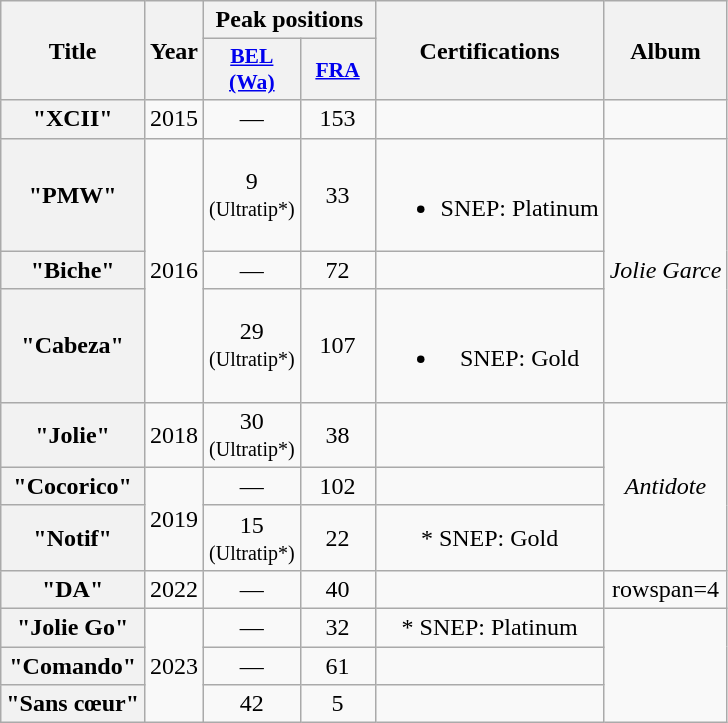<table class="wikitable plainrowheaders" style="text-align:center">
<tr>
<th rowspan="2" scope="col">Title</th>
<th rowspan="2" scope="col">Year</th>
<th colspan="2" scope="col">Peak positions</th>
<th rowspan="2">Certifications</th>
<th rowspan="2" scope="col">Album</th>
</tr>
<tr>
<th scope="col" style="width:3em;font-size:90%;"><a href='#'>BEL <br>(Wa)</a><br></th>
<th scope="col" style="width:3em;font-size:90%;"><a href='#'>FRA</a><br></th>
</tr>
<tr>
<th scope="row">"XCII"</th>
<td>2015</td>
<td>—</td>
<td>153</td>
<td></td>
<td></td>
</tr>
<tr>
<th scope="row">"PMW"</th>
<td rowspan="3">2016</td>
<td>9<br><small>(Ultratip*)</small></td>
<td>33</td>
<td><br><ul><li>SNEP: Platinum</li></ul></td>
<td rowspan="3"><em>Jolie Garce</em></td>
</tr>
<tr>
<th scope="row">"Biche"</th>
<td>—</td>
<td>72</td>
<td></td>
</tr>
<tr>
<th scope="row">"Cabeza"</th>
<td>29<br><small>(Ultratip*)</small></td>
<td>107</td>
<td><br><ul><li>SNEP: Gold</li></ul></td>
</tr>
<tr>
<th scope="row">"Jolie"</th>
<td>2018</td>
<td>30<br><small>(Ultratip*)</small></td>
<td>38</td>
<td></td>
<td rowspan="3"><em>Antidote</em></td>
</tr>
<tr>
<th scope="row">"Cocorico"</th>
<td rowspan="2">2019</td>
<td>—</td>
<td>102</td>
<td></td>
</tr>
<tr>
<th scope="row">"Notif"</th>
<td>15<br><small>(Ultratip*)</small></td>
<td>22</td>
<td>* SNEP: Gold</td>
</tr>
<tr>
<th scope="row">"DA"</th>
<td>2022</td>
<td>—</td>
<td>40</td>
<td></td>
<td>rowspan=4 </td>
</tr>
<tr>
<th scope="row">"Jolie Go"</th>
<td rowspan=3>2023</td>
<td>—</td>
<td>32</td>
<td>* SNEP: Platinum</td>
</tr>
<tr>
<th scope="row">"Comando"</th>
<td>—</td>
<td>61<br></td>
<td></td>
</tr>
<tr>
<th scope="row">"Sans cœur"<br></th>
<td>42</td>
<td>5</td>
<td></td>
</tr>
</table>
